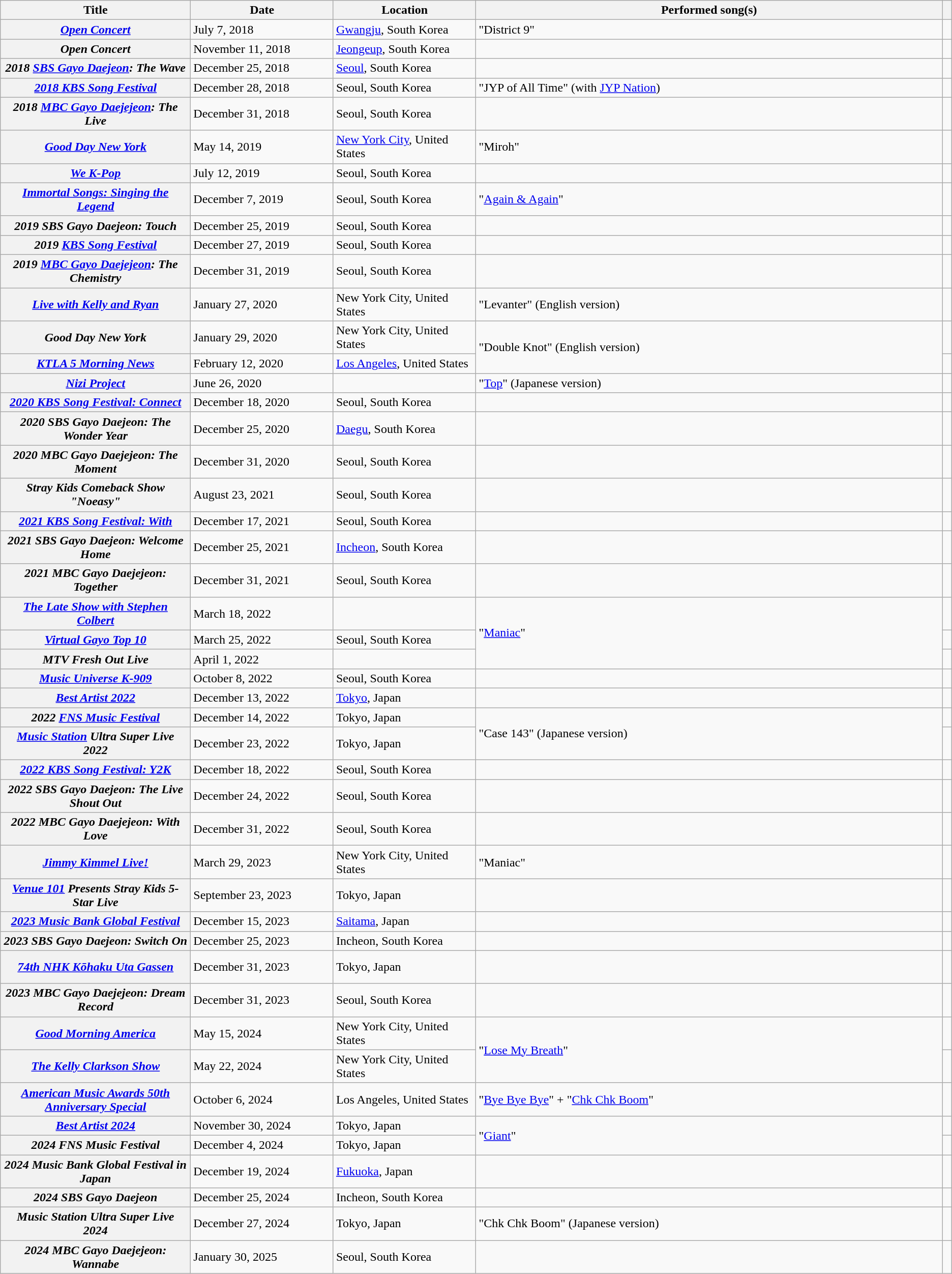<table class="wikitable sortable plainrowheaders">
<tr>
<th style="width:20%">Title</th>
<th style="width:15%">Date</th>
<th style="width:15%">Location</th>
<th>Performed song(s)</th>
<th style="width:1%" class="unsortable"></th>
</tr>
<tr>
<th scope="row"><em><a href='#'>Open Concert</a></em></th>
<td>July 7, 2018</td>
<td><a href='#'>Gwangju</a>, South Korea</td>
<td>"District 9"</td>
<td style="text-align:center"></td>
</tr>
<tr>
<th scope="row"><em>Open Concert</em></th>
<td>November 11, 2018</td>
<td><a href='#'>Jeongeup</a>, South Korea</td>
<td></td>
<td style="text-align:center"></td>
</tr>
<tr>
<th scope="row"><em>2018 <a href='#'>SBS Gayo Daejeon</a>: The Wave</em></th>
<td>December 25, 2018</td>
<td><a href='#'>Seoul</a>, South Korea</td>
<td></td>
<td style="text-align:center"></td>
</tr>
<tr>
<th scope="row"><em><a href='#'>2018 KBS Song Festival</a></em></th>
<td>December 28, 2018</td>
<td>Seoul, South Korea</td>
<td>"JYP of All Time" (with <a href='#'>JYP Nation</a>)</td>
<td style="text-align:center"></td>
</tr>
<tr>
<th scope="row"><em>2018 <a href='#'>MBC Gayo Daejejeon</a>: The Live</em></th>
<td>December 31, 2018</td>
<td>Seoul, South Korea</td>
<td></td>
<td style="text-align:center"></td>
</tr>
<tr>
<th scope="row"><em><a href='#'>Good Day New York</a></em></th>
<td>May 14, 2019</td>
<td><a href='#'>New York City</a>, United States</td>
<td>"Miroh"</td>
<td style="text-align:center"></td>
</tr>
<tr>
<th scope="row"><em><a href='#'>We K-Pop</a></em></th>
<td>July 12, 2019</td>
<td>Seoul, South Korea</td>
<td></td>
<td style="text-align:center"></td>
</tr>
<tr>
<th scope="row"><em><a href='#'>Immortal Songs: Singing the Legend</a></em></th>
<td>December 7, 2019</td>
<td>Seoul, South Korea</td>
<td>"<a href='#'>Again & Again</a>"</td>
<td></td>
</tr>
<tr>
<th scope="row"><em>2019 SBS Gayo Daejeon: Touch</em></th>
<td>December 25, 2019</td>
<td>Seoul, South Korea</td>
<td></td>
<td style="text-align:center"></td>
</tr>
<tr>
<th scope="row"><em>2019 <a href='#'>KBS Song Festival</a></em></th>
<td>December 27, 2019</td>
<td>Seoul, South Korea</td>
<td></td>
<td style="text-align:center"></td>
</tr>
<tr>
<th scope="row"><em>2019 <a href='#'>MBC Gayo Daejejeon</a>: The Chemistry</em></th>
<td>December 31, 2019</td>
<td>Seoul, South Korea</td>
<td></td>
<td style="text-align:center"></td>
</tr>
<tr>
<th scope="row"><em><a href='#'>Live with Kelly and Ryan</a></em></th>
<td>January 27, 2020</td>
<td>New York City, United States</td>
<td>"Levanter" (English version)</td>
<td style="text-align:center"></td>
</tr>
<tr>
<th scope="row"><em>Good Day New York</em></th>
<td>January 29, 2020</td>
<td>New York City, United States</td>
<td rowspan="2">"Double Knot" (English version)</td>
<td style="text-align:center"></td>
</tr>
<tr>
<th scope="row"><em><a href='#'>KTLA 5 Morning News</a></em></th>
<td>February 12, 2020</td>
<td><a href='#'>Los Angeles</a>, United States</td>
<td style="text-align:center"></td>
</tr>
<tr>
<th scope="row"><em><a href='#'>Nizi Project</a></em></th>
<td>June 26, 2020</td>
<td></td>
<td>"<a href='#'>Top</a>" (Japanese version)</td>
<td style="text-align:center"></td>
</tr>
<tr>
<th scope="row"><em><a href='#'>2020 KBS Song Festival: Connect</a></em></th>
<td>December 18, 2020</td>
<td>Seoul, South Korea</td>
<td></td>
<td style="text-align:center"></td>
</tr>
<tr>
<th scope="row"><em>2020 SBS Gayo Daejeon: The Wonder Year</em></th>
<td>December 25, 2020</td>
<td><a href='#'>Daegu</a>, South Korea</td>
<td></td>
<td style="text-align:center"></td>
</tr>
<tr>
<th scope="row"><em>2020 MBC Gayo Daejejeon: The Moment</em></th>
<td>December 31, 2020</td>
<td>Seoul, South Korea</td>
<td></td>
<td style="text-align:center"><br></td>
</tr>
<tr>
<th scope="row"><em>Stray Kids Comeback Show "Noeasy"</em></th>
<td>August 23, 2021</td>
<td>Seoul, South Korea</td>
<td></td>
<td style="text-align:center"></td>
</tr>
<tr>
<th scope="row"><em><a href='#'>2021 KBS Song Festival: With</a></em></th>
<td>December 17, 2021</td>
<td>Seoul, South Korea</td>
<td></td>
<td style="text-align:center"><br></td>
</tr>
<tr>
<th scope="row"><em>2021 SBS Gayo Daejeon: Welcome Home</em></th>
<td>December 25, 2021</td>
<td><a href='#'>Incheon</a>, South Korea</td>
<td></td>
<td style="text-align:center"></td>
</tr>
<tr>
<th scope="row"><em>2021 MBC Gayo Daejejeon: Together</em></th>
<td>December 31, 2021</td>
<td>Seoul, South Korea</td>
<td></td>
<td style="text-align:center"></td>
</tr>
<tr>
<th scope="row"><em><a href='#'>The Late Show with Stephen Colbert</a></em></th>
<td>March 18, 2022</td>
<td></td>
<td rowspan="3">"<a href='#'>Maniac</a>"</td>
<td style="text-align:center"></td>
</tr>
<tr>
<th scope="row"><em><a href='#'>Virtual Gayo Top 10</a></em></th>
<td>March 25, 2022</td>
<td>Seoul, South Korea</td>
<td style="text-align:center"></td>
</tr>
<tr>
<th scope="row"><em>MTV Fresh Out Live</em></th>
<td>April 1, 2022</td>
<td></td>
<td style="text-align:center"></td>
</tr>
<tr>
<th scope="row"><em><a href='#'>Music Universe K-909</a></em></th>
<td>October 8, 2022</td>
<td>Seoul, South Korea</td>
<td></td>
<td style="text-align:center"></td>
</tr>
<tr>
<th scope="row"><em><a href='#'>Best Artist 2022</a></em></th>
<td>December 13, 2022</td>
<td><a href='#'>Tokyo</a>, Japan</td>
<td></td>
<td style="text-align:center"></td>
</tr>
<tr>
<th scope="row"><em>2022 <a href='#'>FNS Music Festival</a></em></th>
<td>December 14, 2022</td>
<td>Tokyo, Japan</td>
<td rowspan="2">"Case 143" (Japanese version)</td>
<td style="text-align:center"></td>
</tr>
<tr>
<th scope="row"><em><a href='#'>Music Station</a> Ultra Super Live 2022</em></th>
<td>December 23, 2022</td>
<td>Tokyo, Japan</td>
<td style="text-align:center"></td>
</tr>
<tr>
<th scope="row"><em><a href='#'>2022 KBS Song Festival: Y2K</a></em></th>
<td>December 18, 2022</td>
<td>Seoul, South Korea</td>
<td></td>
<td style="text-align:center"><br></td>
</tr>
<tr>
<th scope="row"><em>2022 SBS Gayo Daejeon: The Live Shout Out</em></th>
<td>December 24, 2022</td>
<td>Seoul, South Korea</td>
<td></td>
<td style="text-align:center"></td>
</tr>
<tr>
<th scope="row"><em>2022 MBC Gayo Daejejeon: With Love</em></th>
<td>December 31, 2022</td>
<td>Seoul, South Korea</td>
<td></td>
<td style="text-align:center"><br></td>
</tr>
<tr>
<th scope="row"><em><a href='#'>Jimmy Kimmel Live!</a></em></th>
<td>March 29, 2023</td>
<td>New York City, United States</td>
<td>"Maniac"</td>
<td style="text-align:center"></td>
</tr>
<tr>
<th scope="row"><em><a href='#'>Venue 101</a> Presents Stray Kids 5-Star Live</em></th>
<td>September 23, 2023</td>
<td>Tokyo, Japan</td>
<td></td>
<td style="text-align:center"></td>
</tr>
<tr>
<th scope="row"><em><a href='#'>2023 Music Bank Global Festival</a></em></th>
<td>December 15, 2023</td>
<td><a href='#'>Saitama</a>, Japan</td>
<td></td>
<td style="text-align:center"></td>
</tr>
<tr>
<th scope="row"><em>2023 SBS Gayo Daejeon: Switch On</em></th>
<td>December 25, 2023</td>
<td>Incheon, South Korea</td>
<td></td>
<td style="text-align:center"><br></td>
</tr>
<tr>
<th scope="row"><em><a href='#'>74th NHK Kōhaku Uta Gassen</a></em></th>
<td>December 31, 2023</td>
<td>Tokyo, Japan</td>
<td></td>
<td style="text-align:center"><br><br></td>
</tr>
<tr>
<th scope="row"><em>2023 MBC Gayo Daejejeon: Dream Record</em></th>
<td>December 31, 2023</td>
<td>Seoul, South Korea</td>
<td></td>
<td style="text-align:center"></td>
</tr>
<tr>
<th scope="row"><em><a href='#'>Good Morning America</a></em></th>
<td>May 15, 2024</td>
<td>New York City, United States</td>
<td rowspan="2">"<a href='#'>Lose My Breath</a>"</td>
<td style="text-align:center"></td>
</tr>
<tr>
<th scope="row"><em><a href='#'>The Kelly Clarkson Show</a></em></th>
<td>May 22, 2024</td>
<td>New York City, United States</td>
<td style="text-align:center"></td>
</tr>
<tr>
<th scope="row"><em><a href='#'>American Music Awards 50th Anniversary Special</a></em></th>
<td>October 6, 2024</td>
<td>Los Angeles, United States</td>
<td>"<a href='#'>Bye Bye Bye</a>" + "<a href='#'>Chk Chk Boom</a>"</td>
<td style="text-align:center"></td>
</tr>
<tr>
<th scope="row"><em><a href='#'>Best Artist 2024</a></em></th>
<td>November 30, 2024</td>
<td>Tokyo, Japan</td>
<td rowspan="2">"<a href='#'>Giant</a>"</td>
<td style="text-align:center"></td>
</tr>
<tr>
<th scope="row"><em>2024 FNS Music Festival</em></th>
<td>December 4, 2024</td>
<td>Tokyo, Japan</td>
<td style="text-align:center"></td>
</tr>
<tr>
<th scope="row"><em>2024 Music Bank Global Festival in Japan</em></th>
<td>December 19, 2024</td>
<td><a href='#'>Fukuoka</a>, Japan</td>
<td></td>
<td style="text-align:center"></td>
</tr>
<tr>
<th scope="row"><em>2024 SBS Gayo Daejeon</em></th>
<td>December 25, 2024</td>
<td>Incheon, South Korea</td>
<td></td>
<td style="text-align:center"></td>
</tr>
<tr>
<th scope="row"><em>Music Station Ultra Super Live 2024</em></th>
<td>December 27, 2024</td>
<td>Tokyo, Japan</td>
<td>"Chk Chk Boom" (Japanese version)</td>
<td style="text-align:center"></td>
</tr>
<tr>
<th scope="row"><em>2024 MBC Gayo Daejejeon: Wannabe</em></th>
<td>January 30, 2025</td>
<td>Seoul, South Korea</td>
<td></td>
<td style="text-align:center"></td>
</tr>
</table>
